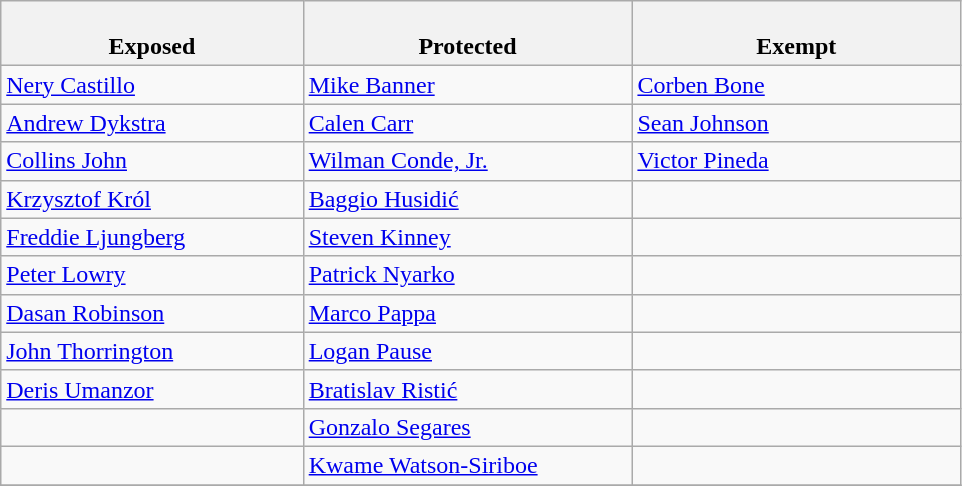<table class="wikitable">
<tr>
<th style="width:23%"><br>Exposed</th>
<th style="width:25%"><br>Protected</th>
<th style="width:25%"><br>Exempt</th>
</tr>
<tr>
<td><a href='#'>Nery Castillo</a></td>
<td><a href='#'>Mike Banner</a></td>
<td><a href='#'>Corben Bone</a></td>
</tr>
<tr>
<td><a href='#'>Andrew Dykstra</a></td>
<td><a href='#'>Calen Carr</a></td>
<td><a href='#'>Sean Johnson</a></td>
</tr>
<tr>
<td><a href='#'>Collins John</a></td>
<td><a href='#'>Wilman Conde, Jr.</a></td>
<td><a href='#'>Victor Pineda</a></td>
</tr>
<tr>
<td><a href='#'>Krzysztof Król</a></td>
<td><a href='#'>Baggio Husidić</a></td>
<td></td>
</tr>
<tr>
<td><a href='#'>Freddie Ljungberg</a></td>
<td><a href='#'>Steven Kinney</a></td>
<td></td>
</tr>
<tr>
<td><a href='#'>Peter Lowry</a></td>
<td><a href='#'>Patrick Nyarko</a></td>
<td></td>
</tr>
<tr>
<td><a href='#'>Dasan Robinson</a></td>
<td><a href='#'>Marco Pappa</a></td>
<td></td>
</tr>
<tr>
<td><a href='#'>John Thorrington</a></td>
<td><a href='#'>Logan Pause</a></td>
<td></td>
</tr>
<tr>
<td><a href='#'>Deris Umanzor</a></td>
<td><a href='#'>Bratislav Ristić</a></td>
<td></td>
</tr>
<tr>
<td></td>
<td><a href='#'>Gonzalo Segares</a></td>
<td></td>
</tr>
<tr>
<td></td>
<td><a href='#'>Kwame Watson-Siriboe</a></td>
<td></td>
</tr>
<tr>
</tr>
</table>
